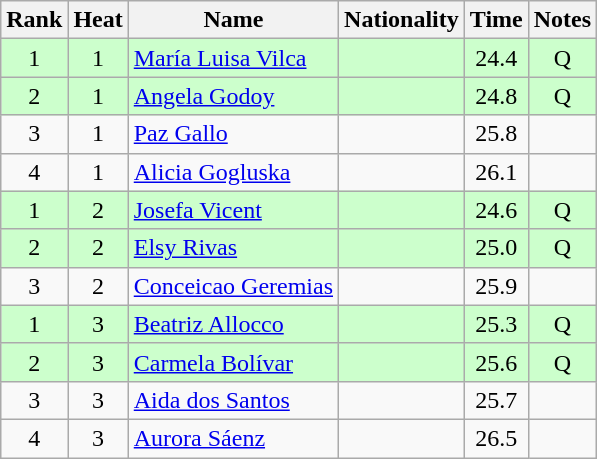<table class="wikitable sortable" style="text-align:center">
<tr>
<th>Rank</th>
<th>Heat</th>
<th>Name</th>
<th>Nationality</th>
<th>Time</th>
<th>Notes</th>
</tr>
<tr bgcolor=ccffcc>
<td>1</td>
<td>1</td>
<td align=left><a href='#'>María Luisa Vilca</a></td>
<td align=left></td>
<td>24.4</td>
<td>Q</td>
</tr>
<tr bgcolor=ccffcc>
<td>2</td>
<td>1</td>
<td align=left><a href='#'>Angela Godoy</a></td>
<td align=left></td>
<td>24.8</td>
<td>Q</td>
</tr>
<tr>
<td>3</td>
<td>1</td>
<td align=left><a href='#'>Paz Gallo</a></td>
<td align=left></td>
<td>25.8</td>
<td></td>
</tr>
<tr>
<td>4</td>
<td>1</td>
<td align=left><a href='#'>Alicia Gogluska</a></td>
<td align=left></td>
<td>26.1</td>
<td></td>
</tr>
<tr bgcolor=ccffcc>
<td>1</td>
<td>2</td>
<td align=left><a href='#'>Josefa Vicent</a></td>
<td align=left></td>
<td>24.6</td>
<td>Q</td>
</tr>
<tr bgcolor=ccffcc>
<td>2</td>
<td>2</td>
<td align=left><a href='#'>Elsy Rivas</a></td>
<td align=left></td>
<td>25.0</td>
<td>Q</td>
</tr>
<tr>
<td>3</td>
<td>2</td>
<td align=left><a href='#'>Conceicao Geremias</a></td>
<td align=left></td>
<td>25.9</td>
<td></td>
</tr>
<tr bgcolor=ccffcc>
<td>1</td>
<td>3</td>
<td align=left><a href='#'>Beatriz Allocco</a></td>
<td align=left></td>
<td>25.3</td>
<td>Q</td>
</tr>
<tr bgcolor=ccffcc>
<td>2</td>
<td>3</td>
<td align=left><a href='#'>Carmela Bolívar</a></td>
<td align=left></td>
<td>25.6</td>
<td>Q</td>
</tr>
<tr>
<td>3</td>
<td>3</td>
<td align=left><a href='#'>Aida dos Santos</a></td>
<td align=left></td>
<td>25.7</td>
<td></td>
</tr>
<tr>
<td>4</td>
<td>3</td>
<td align=left><a href='#'>Aurora Sáenz</a></td>
<td align=left></td>
<td>26.5</td>
<td></td>
</tr>
</table>
